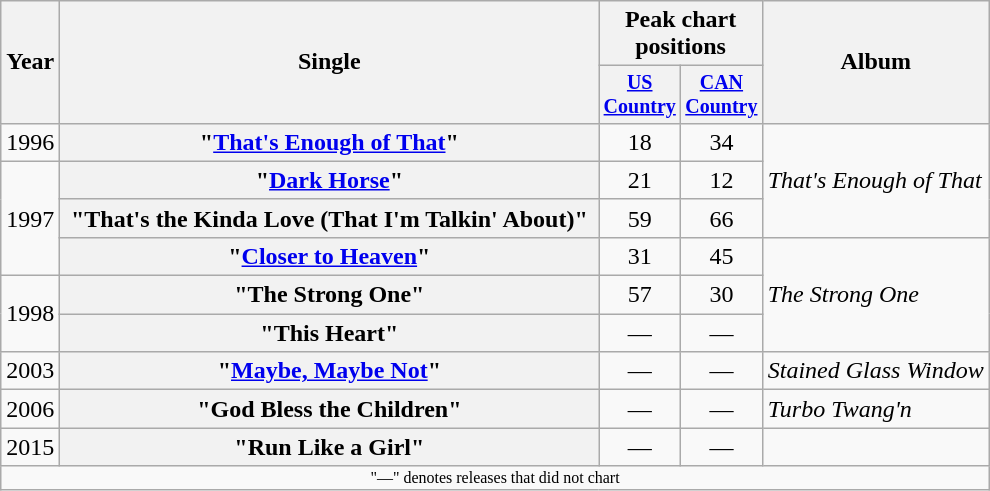<table class="wikitable plainrowheaders" style="text-align:center;">
<tr>
<th rowspan="2">Year</th>
<th rowspan="2" style="width:22em;">Single</th>
<th colspan="2">Peak chart<br>positions</th>
<th rowspan="2">Album</th>
</tr>
<tr style="font-size:smaller;">
<th width="45"><a href='#'>US Country</a><br></th>
<th width="45"><a href='#'>CAN Country</a><br></th>
</tr>
<tr>
<td>1996</td>
<th scope="row">"<a href='#'>That's Enough of That</a>"</th>
<td>18</td>
<td>34</td>
<td align="left" rowspan="3"><em>That's Enough of That</em></td>
</tr>
<tr>
<td rowspan="3">1997</td>
<th scope="row">"<a href='#'>Dark Horse</a>"</th>
<td>21</td>
<td>12</td>
</tr>
<tr>
<th scope="row">"That's the Kinda Love (That I'm Talkin' About)"</th>
<td>59</td>
<td>66</td>
</tr>
<tr>
<th scope="row">"<a href='#'>Closer to Heaven</a>"</th>
<td>31</td>
<td>45</td>
<td align="left" rowspan="3"><em>The Strong One</em></td>
</tr>
<tr>
<td rowspan="2">1998</td>
<th scope="row">"The Strong One"</th>
<td>57</td>
<td>30</td>
</tr>
<tr>
<th scope="row">"This Heart"</th>
<td>—</td>
<td>—</td>
</tr>
<tr>
<td>2003</td>
<th scope="row">"<a href='#'>Maybe, Maybe Not</a>"</th>
<td>—</td>
<td>—</td>
<td align="left"><em>Stained Glass Window</em></td>
</tr>
<tr>
<td>2006</td>
<th scope="row">"God Bless the Children" </th>
<td>—</td>
<td>—</td>
<td align="left"><em>Turbo Twang'n</em></td>
</tr>
<tr>
<td>2015</td>
<th scope="row">"Run Like a Girl"</th>
<td>—</td>
<td>—</td>
<td></td>
</tr>
<tr>
<td colspan="5" style="font-size:8pt">"—" denotes releases that did not chart</td>
</tr>
</table>
